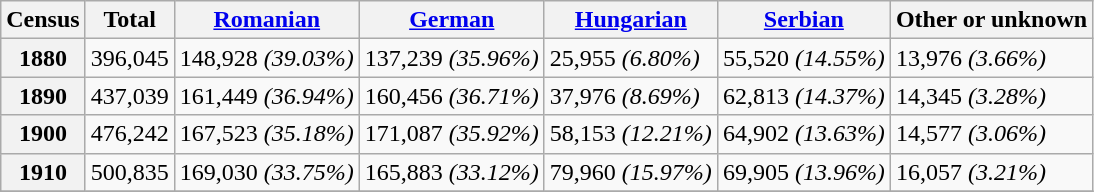<table class="wikitable">
<tr>
<th>Census</th>
<th>Total</th>
<th><a href='#'>Romanian</a></th>
<th><a href='#'>German</a></th>
<th><a href='#'>Hungarian</a></th>
<th><a href='#'>Serbian</a></th>
<th>Other or unknown</th>
</tr>
<tr>
<th>1880</th>
<td>396,045</td>
<td>148,928 <em>(39.03%)</em></td>
<td>137,239 <em>(35.96%)</em></td>
<td>25,955 <em>(6.80%)</em></td>
<td>55,520 <em>(14.55%)</em></td>
<td>13,976 <em>(3.66%)</em></td>
</tr>
<tr>
<th>1890</th>
<td>437,039</td>
<td>161,449 <em>(36.94%)</em></td>
<td>160,456 <em>(36.71%)</em></td>
<td>37,976 <em>(8.69%)</em></td>
<td>62,813 <em>(14.37%)</em></td>
<td>14,345 <em>(3.28%)</em></td>
</tr>
<tr>
<th>1900</th>
<td>476,242</td>
<td>167,523 <em>(35.18%)</em></td>
<td>171,087 <em>(35.92%)</em></td>
<td>58,153 <em>(12.21%)</em></td>
<td>64,902 <em>(13.63%)</em></td>
<td>14,577 <em>(3.06%)</em></td>
</tr>
<tr>
<th>1910</th>
<td>500,835</td>
<td>169,030 <em>(33.75%)</em></td>
<td>165,883 <em>(33.12%)</em></td>
<td>79,960 <em>(15.97%)</em></td>
<td>69,905 <em>(13.96%)</em></td>
<td>16,057 <em>(3.21%)</em></td>
</tr>
<tr>
</tr>
</table>
